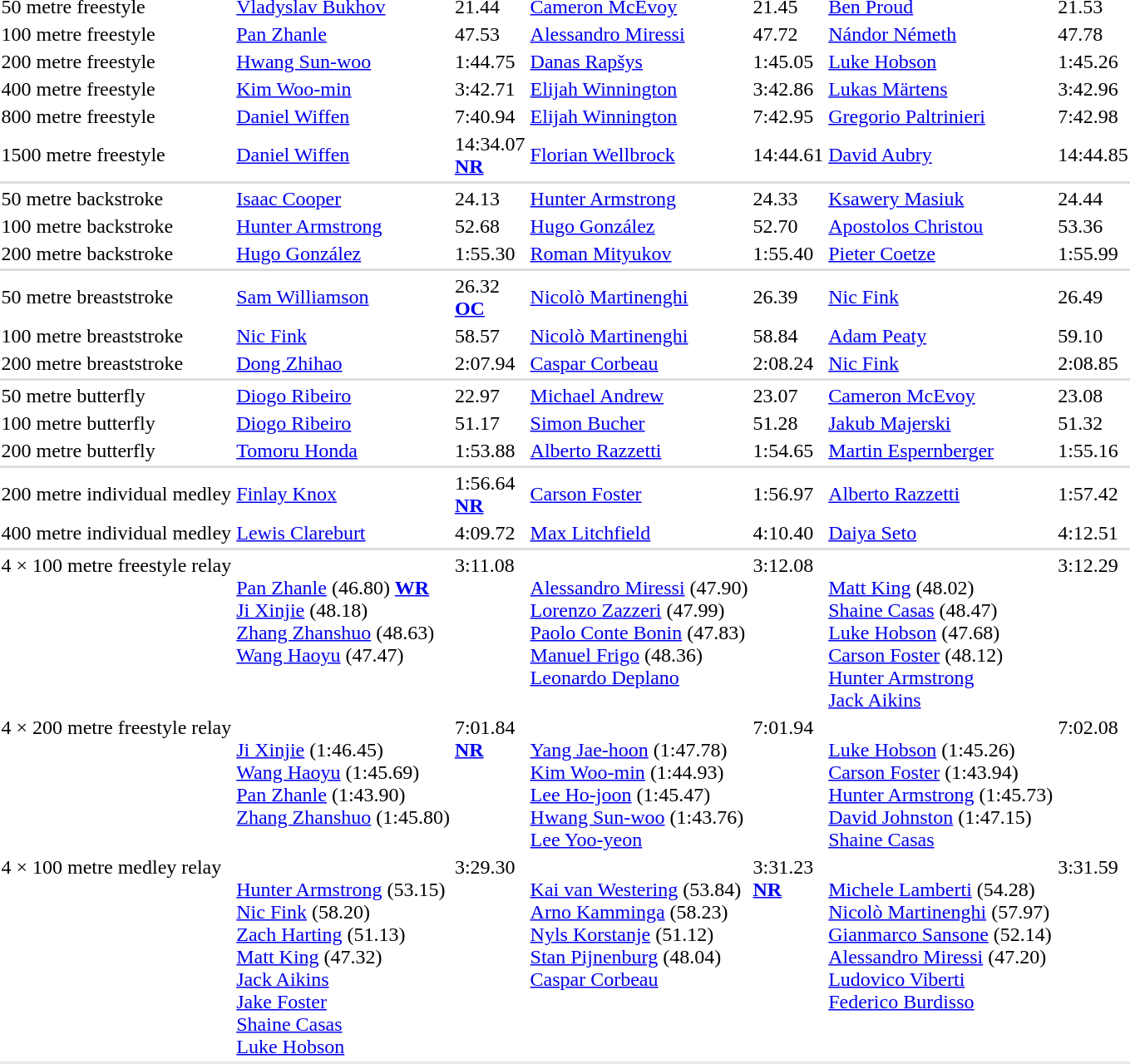<table>
<tr>
<td>50 metre freestyle<br></td>
<td><a href='#'>Vladyslav Bukhov</a><br></td>
<td>21.44</td>
<td><a href='#'>Cameron McEvoy</a><br></td>
<td>21.45</td>
<td><a href='#'>Ben Proud</a><br></td>
<td>21.53</td>
</tr>
<tr>
<td>100 metre freestyle<br></td>
<td><a href='#'>Pan Zhanle</a><br></td>
<td>47.53</td>
<td><a href='#'>Alessandro Miressi</a><br></td>
<td>47.72</td>
<td><a href='#'>Nándor Németh</a><br></td>
<td>47.78</td>
</tr>
<tr>
<td>200 metre freestyle<br></td>
<td><a href='#'>Hwang Sun-woo</a><br></td>
<td>1:44.75</td>
<td><a href='#'>Danas Rapšys</a><br></td>
<td>1:45.05</td>
<td><a href='#'>Luke Hobson</a><br></td>
<td>1:45.26</td>
</tr>
<tr>
<td>400 metre freestyle<br></td>
<td><a href='#'>Kim Woo-min</a><br></td>
<td>3:42.71</td>
<td><a href='#'>Elijah Winnington</a><br></td>
<td>3:42.86</td>
<td><a href='#'>Lukas Märtens</a><br></td>
<td>3:42.96</td>
</tr>
<tr>
<td>800 metre freestyle<br></td>
<td><a href='#'>Daniel Wiffen</a><br></td>
<td>7:40.94</td>
<td><a href='#'>Elijah Winnington</a><br></td>
<td>7:42.95</td>
<td><a href='#'>Gregorio Paltrinieri</a><br></td>
<td>7:42.98</td>
</tr>
<tr>
<td>1500 metre freestyle<br></td>
<td><a href='#'>Daniel Wiffen</a><br></td>
<td>14:34.07<br><strong><a href='#'>NR</a></strong></td>
<td><a href='#'>Florian Wellbrock</a><br></td>
<td>14:44.61</td>
<td><a href='#'>David Aubry</a><br></td>
<td>14:44.85</td>
</tr>
<tr bgcolor=#DDDDDD>
<td colspan=7></td>
</tr>
<tr>
<td>50 metre backstroke<br></td>
<td><a href='#'>Isaac Cooper</a><br></td>
<td>24.13</td>
<td><a href='#'>Hunter Armstrong</a><br></td>
<td>24.33</td>
<td><a href='#'>Ksawery Masiuk</a><br></td>
<td>24.44</td>
</tr>
<tr>
<td>100 metre backstroke<br></td>
<td><a href='#'>Hunter Armstrong</a><br></td>
<td>52.68</td>
<td><a href='#'>Hugo González</a><br></td>
<td>52.70</td>
<td><a href='#'>Apostolos Christou</a><br></td>
<td>53.36</td>
</tr>
<tr>
<td>200 metre backstroke<br></td>
<td><a href='#'>Hugo González</a><br></td>
<td>1:55.30</td>
<td><a href='#'>Roman Mityukov</a><br></td>
<td>1:55.40</td>
<td><a href='#'>Pieter Coetze</a><br></td>
<td>1:55.99</td>
</tr>
<tr bgcolor=#DDDDDD>
<td colspan=7></td>
</tr>
<tr>
<td>50 metre breaststroke<br></td>
<td><a href='#'>Sam Williamson</a><br></td>
<td>26.32<br><strong><a href='#'>OC</a></strong></td>
<td><a href='#'>Nicolò Martinenghi</a><br></td>
<td>26.39</td>
<td><a href='#'>Nic Fink</a><br></td>
<td>26.49</td>
</tr>
<tr>
<td>100 metre breaststroke<br></td>
<td><a href='#'>Nic Fink</a><br></td>
<td>58.57</td>
<td><a href='#'>Nicolò Martinenghi</a><br></td>
<td>58.84</td>
<td><a href='#'>Adam Peaty</a><br></td>
<td>59.10</td>
</tr>
<tr>
<td>200 metre breaststroke<br></td>
<td><a href='#'>Dong Zhihao</a><br></td>
<td>2:07.94</td>
<td><a href='#'>Caspar Corbeau</a><br></td>
<td>2:08.24</td>
<td><a href='#'>Nic Fink</a><br></td>
<td>2:08.85</td>
</tr>
<tr bgcolor=#DDDDDD>
<td colspan=7></td>
</tr>
<tr>
<td>50 metre butterfly<br></td>
<td><a href='#'>Diogo Ribeiro</a><br></td>
<td>22.97</td>
<td><a href='#'>Michael Andrew</a><br></td>
<td>23.07</td>
<td><a href='#'>Cameron McEvoy</a><br></td>
<td>23.08</td>
</tr>
<tr>
<td>100 metre butterfly<br></td>
<td><a href='#'>Diogo Ribeiro</a><br></td>
<td>51.17</td>
<td><a href='#'>Simon Bucher</a><br></td>
<td>51.28</td>
<td><a href='#'>Jakub Majerski</a><br></td>
<td>51.32</td>
</tr>
<tr>
<td>200 metre butterfly<br></td>
<td><a href='#'>Tomoru Honda</a><br></td>
<td>1:53.88</td>
<td><a href='#'>Alberto Razzetti</a><br></td>
<td>1:54.65</td>
<td><a href='#'>Martin Espernberger</a><br></td>
<td>1:55.16</td>
</tr>
<tr bgcolor=#DDDDDD>
<td colspan=7></td>
</tr>
<tr>
<td>200 metre individual medley<br></td>
<td><a href='#'>Finlay Knox</a><br></td>
<td>1:56.64<br><strong><a href='#'>NR</a></strong></td>
<td><a href='#'>Carson Foster</a><br></td>
<td>1:56.97</td>
<td><a href='#'>Alberto Razzetti</a><br></td>
<td>1:57.42</td>
</tr>
<tr>
<td>400 metre individual medley<br></td>
<td><a href='#'>Lewis Clareburt</a><br></td>
<td>4:09.72</td>
<td><a href='#'>Max Litchfield</a><br></td>
<td>4:10.40</td>
<td><a href='#'>Daiya Seto</a><br></td>
<td>4:12.51</td>
</tr>
<tr bgcolor=#DDDDDD>
<td colspan=7></td>
</tr>
<tr valign="top">
<td>4 × 100 metre freestyle relay<br></td>
<td><br><a href='#'>Pan Zhanle</a> (46.80) <strong><a href='#'>WR</a></strong><br><a href='#'>Ji Xinjie</a> (48.18)<br><a href='#'>Zhang Zhanshuo</a> (48.63)<br><a href='#'>Wang Haoyu</a> (47.47)</td>
<td>3:11.08</td>
<td><br><a href='#'>Alessandro Miressi</a> (47.90)<br><a href='#'>Lorenzo Zazzeri</a> (47.99)<br><a href='#'>Paolo Conte Bonin</a> (47.83)<br><a href='#'>Manuel Frigo</a> (48.36)<br><a href='#'>Leonardo Deplano</a></td>
<td>3:12.08</td>
<td><br><a href='#'>Matt King</a> (48.02)<br><a href='#'>Shaine Casas</a> (48.47)<br><a href='#'>Luke Hobson</a> (47.68)<br><a href='#'>Carson Foster</a> (48.12)<br><a href='#'>Hunter Armstrong</a><br><a href='#'>Jack Aikins</a></td>
<td>3:12.29</td>
</tr>
<tr valign="top">
<td>4 × 200 metre freestyle relay<br></td>
<td><br><a href='#'>Ji Xinjie</a> (1:46.45)<br><a href='#'>Wang Haoyu</a> (1:45.69)<br><a href='#'>Pan Zhanle</a> (1:43.90)<br><a href='#'>Zhang Zhanshuo</a> (1:45.80)</td>
<td>7:01.84<br><strong><a href='#'>NR</a></strong></td>
<td><br><a href='#'>Yang Jae-hoon</a> (1:47.78)<br><a href='#'>Kim Woo-min</a> (1:44.93)<br><a href='#'>Lee Ho-joon</a> (1:45.47)<br><a href='#'>Hwang Sun-woo</a> (1:43.76)<br><a href='#'>Lee Yoo-yeon</a></td>
<td>7:01.94</td>
<td><br><a href='#'>Luke Hobson</a> (1:45.26)<br><a href='#'>Carson Foster</a> (1:43.94)<br><a href='#'>Hunter Armstrong</a> (1:45.73)<br><a href='#'>David Johnston</a> (1:47.15)<br><a href='#'>Shaine Casas</a></td>
<td>7:02.08</td>
</tr>
<tr valign="top">
<td>4 × 100 metre medley relay<br></td>
<td><br><a href='#'>Hunter Armstrong</a> (53.15)<br><a href='#'>Nic Fink</a> (58.20)<br><a href='#'>Zach Harting</a> (51.13)<br><a href='#'>Matt King</a> (47.32)<br><a href='#'>Jack Aikins</a><br><a href='#'>Jake Foster</a><br><a href='#'>Shaine Casas</a><br><a href='#'>Luke Hobson</a></td>
<td>3:29.30</td>
<td><br><a href='#'>Kai van Westering</a> (53.84)<br><a href='#'>Arno Kamminga</a> (58.23)<br><a href='#'>Nyls Korstanje</a> (51.12)<br><a href='#'>Stan Pijnenburg</a> (48.04)<br><a href='#'>Caspar Corbeau</a></td>
<td>3:31.23<br><strong><a href='#'>NR</a></strong></td>
<td><br><a href='#'>Michele Lamberti</a> (54.28)<br><a href='#'>Nicolò Martinenghi</a> (57.97)<br><a href='#'>Gianmarco Sansone</a> (52.14)<br><a href='#'>Alessandro Miressi</a> (47.20)<br><a href='#'>Ludovico Viberti</a><br><a href='#'>Federico Burdisso</a></td>
<td>3:31.59</td>
</tr>
<tr bgcolor= e8e8e8>
<td colspan=7></td>
</tr>
</table>
